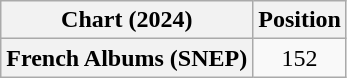<table class="wikitable plainrowheaders" style="text-align:center">
<tr>
<th scope="col">Chart (2024)</th>
<th scope="col">Position</th>
</tr>
<tr>
<th scope="row">French Albums (SNEP)</th>
<td>152</td>
</tr>
</table>
